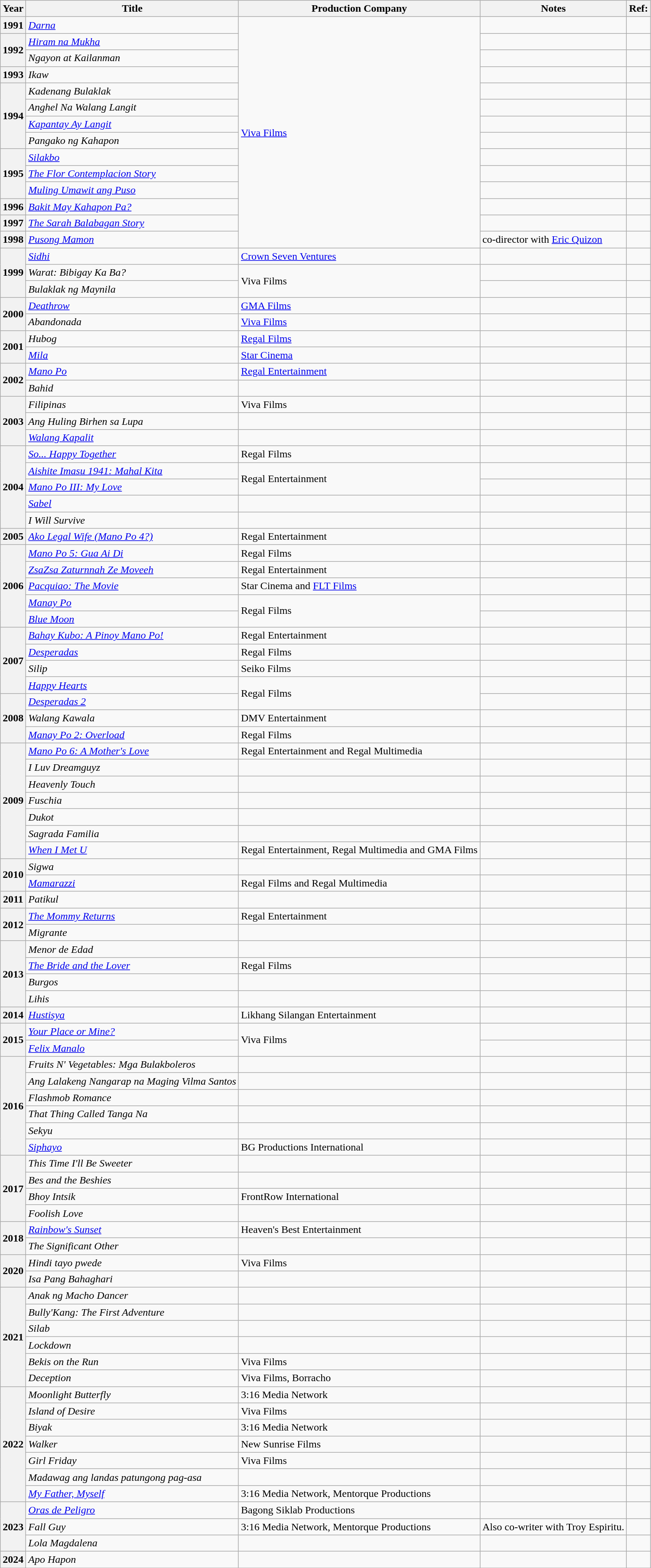<table class= "wikitable plainrowheaders sortable">
<tr>
<th scope="col">Year</th>
<th scope="col">Title</th>
<th style="width:15 %">Production Company</th>
<th>Notes</th>
<th>Ref:</th>
</tr>
<tr>
<th scope="row">1991</th>
<td><em><a href='#'>Darna</a></em></td>
<td rowspan="14"><a href='#'>Viva Films</a></td>
<td></td>
<td></td>
</tr>
<tr>
<th scope="row" rowspan="2">1992</th>
<td><em><a href='#'>Hiram na Mukha</a></em></td>
<td></td>
<td></td>
</tr>
<tr>
<td><em>Ngayon at Kailanman</em></td>
<td></td>
<td></td>
</tr>
<tr>
<th scope="row">1993</th>
<td><em>Ikaw</em></td>
<td></td>
<td></td>
</tr>
<tr>
<th scope="row"  rowspan="4">1994</th>
<td><em>Kadenang Bulaklak</em></td>
<td></td>
<td></td>
</tr>
<tr>
<td><em>Anghel Na Walang Langit</em></td>
<td></td>
<td></td>
</tr>
<tr>
<td><em><a href='#'>Kapantay Ay Langit</a></em></td>
<td></td>
<td></td>
</tr>
<tr>
<td><em>Pangako ng Kahapon</em></td>
<td></td>
<td></td>
</tr>
<tr>
<th scope="row" rowspan="3">1995</th>
<td><em><a href='#'>Silakbo</a></em></td>
<td></td>
<td></td>
</tr>
<tr>
<td><em><a href='#'>The Flor Contemplacion Story</a></em></td>
<td></td>
<td></td>
</tr>
<tr>
<td><em><a href='#'>Muling Umawit ang Puso</a></em></td>
<td></td>
<td></td>
</tr>
<tr>
<th scope="row">1996</th>
<td><em><a href='#'>Bakit May Kahapon Pa?</a></em></td>
<td></td>
<td></td>
</tr>
<tr>
<th scope="row">1997</th>
<td><em><a href='#'>The Sarah Balabagan Story</a></em></td>
<td></td>
<td></td>
</tr>
<tr>
<th scope="row">1998</th>
<td><em><a href='#'>Pusong Mamon</a></em></td>
<td>co-director with <a href='#'>Eric Quizon</a></td>
<td></td>
</tr>
<tr>
<th scope="row" rowspan="3">1999</th>
<td><em><a href='#'>Sidhi</a></em></td>
<td><a href='#'>Crown Seven Ventures</a></td>
<td></td>
<td></td>
</tr>
<tr>
<td><em>Warat: Bibigay Ka Ba?</em></td>
<td rowspan="2">Viva Films</td>
<td></td>
<td></td>
</tr>
<tr>
<td><em>Bulaklak ng Maynila</em></td>
<td></td>
<td></td>
</tr>
<tr>
<th scope="row" rowspan="2">2000</th>
<td><em><a href='#'>Deathrow</a></em></td>
<td><a href='#'>GMA Films</a></td>
<td></td>
<td></td>
</tr>
<tr>
<td><em>Abandonada</em></td>
<td><a href='#'>Viva Films</a></td>
<td></td>
<td></td>
</tr>
<tr>
<th scope="row" rowspan="2">2001</th>
<td><em>Hubog</em></td>
<td><a href='#'>Regal Films</a></td>
<td></td>
<td></td>
</tr>
<tr>
<td><em><a href='#'>Mila</a></em></td>
<td><a href='#'>Star Cinema</a></td>
<td></td>
<td></td>
</tr>
<tr>
<th scope="row" rowspan="2">2002</th>
<td><em><a href='#'>Mano Po</a> </em></td>
<td><a href='#'>Regal Entertainment</a></td>
<td></td>
<td></td>
</tr>
<tr>
<td><em>Bahid</em></td>
<td></td>
<td></td>
<td></td>
</tr>
<tr>
<th scope="row" rowspan="3">2003</th>
<td><em>Filipinas</em></td>
<td>Viva Films</td>
<td></td>
<td></td>
</tr>
<tr>
<td><em>Ang Huling Birhen sa Lupa</em></td>
<td></td>
<td></td>
<td></td>
</tr>
<tr>
<td><em><a href='#'>Walang Kapalit</a></em></td>
<td></td>
<td></td>
<td></td>
</tr>
<tr>
<th scope="row" rowspan="5">2004</th>
<td><em><a href='#'>So... Happy Together</a></em></td>
<td>Regal Films</td>
<td></td>
<td></td>
</tr>
<tr>
<td><em><a href='#'>Aishite Imasu 1941: Mahal Kita</a></em></td>
<td rowspan="2">Regal Entertainment</td>
<td></td>
<td></td>
</tr>
<tr>
<td><em><a href='#'>Mano Po III: My Love</a></em></td>
<td></td>
<td></td>
</tr>
<tr>
<td><em><a href='#'>Sabel</a></em></td>
<td></td>
<td></td>
<td></td>
</tr>
<tr>
<td><em>I Will Survive</em></td>
<td></td>
<td></td>
<td></td>
</tr>
<tr>
<th scope="row">2005</th>
<td><em><a href='#'>Ako Legal Wife (Mano Po 4?)</a></em></td>
<td>Regal Entertainment</td>
<td></td>
<td></td>
</tr>
<tr>
<th scope="row" rowspan="5">2006</th>
<td><em><a href='#'>Mano Po 5: Gua Ai Di</a></em></td>
<td>Regal Films</td>
<td></td>
<td></td>
</tr>
<tr>
<td><em><a href='#'>ZsaZsa Zaturnnah Ze Moveeh</a></em></td>
<td>Regal Entertainment</td>
<td></td>
<td></td>
</tr>
<tr>
<td><em><a href='#'>Pacquiao: The Movie</a></em></td>
<td>Star Cinema and <a href='#'>FLT Films</a></td>
<td></td>
<td></td>
</tr>
<tr>
<td><em><a href='#'>Manay Po</a></em></td>
<td rowspan="2">Regal Films</td>
<td></td>
<td></td>
</tr>
<tr>
<td><em><a href='#'>Blue Moon</a></em></td>
<td></td>
<td></td>
</tr>
<tr>
<th scope="row" rowspan="4">2007</th>
<td><em><a href='#'>Bahay Kubo: A Pinoy Mano Po!</a></em></td>
<td>Regal Entertainment</td>
<td></td>
<td></td>
</tr>
<tr>
<td><em><a href='#'>Desperadas</a></em></td>
<td>Regal Films</td>
<td></td>
<td></td>
</tr>
<tr>
<td><em>Silip</em></td>
<td>Seiko Films</td>
<td></td>
<td></td>
</tr>
<tr>
<td><em><a href='#'>Happy Hearts</a></em></td>
<td rowspan="2">Regal Films</td>
<td></td>
<td></td>
</tr>
<tr>
<th scope="row" rowspan="3">2008</th>
<td><em><a href='#'>Desperadas 2</a></em></td>
<td></td>
<td></td>
</tr>
<tr>
<td><em>Walang Kawala</em></td>
<td>DMV Entertainment</td>
<td></td>
<td></td>
</tr>
<tr>
<td><em><a href='#'>Manay Po 2: Overload</a></em></td>
<td>Regal Films</td>
<td></td>
<td></td>
</tr>
<tr>
<th scope="row" rowspan="7">2009</th>
<td><em><a href='#'>Mano Po 6: A Mother's Love</a></em></td>
<td>Regal Entertainment and Regal Multimedia</td>
<td></td>
<td></td>
</tr>
<tr>
<td><em>I Luv Dreamguyz</em></td>
<td></td>
<td></td>
<td></td>
</tr>
<tr>
<td><em>Heavenly Touch</em></td>
<td></td>
<td></td>
<td></td>
</tr>
<tr>
<td><em>Fuschia</em></td>
<td></td>
<td></td>
<td></td>
</tr>
<tr>
<td><em>Dukot</em></td>
<td></td>
<td></td>
<td></td>
</tr>
<tr>
<td><em>Sagrada Familia</em></td>
<td></td>
<td></td>
<td></td>
</tr>
<tr>
<td><em><a href='#'>When I Met U</a></em></td>
<td>Regal Entertainment, Regal Multimedia and GMA Films</td>
<td></td>
<td></td>
</tr>
<tr>
<th scope="row" rowspan="2">2010</th>
<td><em>Sigwa</em></td>
<td></td>
<td></td>
<td></td>
</tr>
<tr>
<td><em><a href='#'>Mamarazzi</a></em></td>
<td>Regal Films and Regal Multimedia</td>
<td></td>
<td></td>
</tr>
<tr>
<th scope="row">2011</th>
<td><em>Patikul</em></td>
<td></td>
<td></td>
<td></td>
</tr>
<tr>
<th scope="row" rowspan="2">2012</th>
<td><em><a href='#'>The Mommy Returns</a></em></td>
<td>Regal Entertainment</td>
<td></td>
<td></td>
</tr>
<tr>
<td><em>Migrante</em></td>
<td></td>
<td></td>
<td></td>
</tr>
<tr>
<th scope="row" rowspan="4">2013</th>
<td><em>Menor de Edad</em></td>
<td></td>
<td></td>
<td></td>
</tr>
<tr>
<td><em><a href='#'>The Bride and the Lover</a></em></td>
<td>Regal Films</td>
<td></td>
<td></td>
</tr>
<tr>
<td><em>Burgos</em></td>
<td></td>
<td></td>
<td></td>
</tr>
<tr>
<td><em>Lihis</em></td>
<td></td>
<td></td>
<td></td>
</tr>
<tr>
<th scope="row">2014</th>
<td><em><a href='#'>Hustisya</a></em></td>
<td>Likhang Silangan Entertainment</td>
<td></td>
<td></td>
</tr>
<tr>
<th scope="row" rowspan="2">2015</th>
<td><em><a href='#'>Your Place or Mine?</a></em></td>
<td rowspan="2">Viva Films</td>
<td></td>
<td></td>
</tr>
<tr>
<td><em><a href='#'>Felix Manalo</a></em></td>
<td></td>
<td></td>
</tr>
<tr>
<th scope="row" rowspan="6">2016</th>
<td><em>Fruits N' Vegetables: Mga Bulakboleros</em></td>
<td></td>
<td></td>
<td></td>
</tr>
<tr>
<td><em>Ang Lalakeng Nangarap na Maging Vilma Santos</em></td>
<td></td>
<td></td>
<td></td>
</tr>
<tr>
<td><em>Flashmob Romance</em></td>
<td></td>
<td></td>
<td></td>
</tr>
<tr>
<td><em>That Thing Called Tanga Na</em></td>
<td></td>
<td></td>
<td></td>
</tr>
<tr>
<td><em>Sekyu</em></td>
<td></td>
<td></td>
<td></td>
</tr>
<tr>
<td><em><a href='#'>Siphayo</a></em></td>
<td>BG Productions International</td>
<td></td>
<td></td>
</tr>
<tr>
<th scope="row" rowspan="4">2017</th>
<td><em>This Time I'll Be Sweeter</em></td>
<td></td>
<td></td>
<td></td>
</tr>
<tr>
<td><em>Bes and the Beshies</em></td>
<td></td>
<td></td>
<td></td>
</tr>
<tr>
<td><em>Bhoy Intsik</em></td>
<td>FrontRow International</td>
<td></td>
<td></td>
</tr>
<tr>
<td><em>Foolish Love</em></td>
<td></td>
<td></td>
<td></td>
</tr>
<tr>
<th scope="row" rowspan="2">2018</th>
<td><em><a href='#'>Rainbow's Sunset</a></em></td>
<td>Heaven's Best Entertainment</td>
<td></td>
<td></td>
</tr>
<tr>
<td><em>The Significant Other</em></td>
<td></td>
<td></td>
<td></td>
</tr>
<tr>
<th scope="row" rowspan="2">2020</th>
<td><em>Hindi tayo pwede</em></td>
<td>Viva Films</td>
<td></td>
<td></td>
</tr>
<tr>
<td><em>Isa Pang Bahaghari</em></td>
<td></td>
<td></td>
<td></td>
</tr>
<tr>
<th scope="row" rowspan="6">2021</th>
<td><em>Anak ng Macho Dancer</em></td>
<td></td>
<td></td>
<td></td>
</tr>
<tr>
<td><em>Bully'Kang: The First Adventure</em></td>
<td></td>
<td></td>
<td></td>
</tr>
<tr>
<td><em>Silab</em></td>
<td></td>
<td></td>
<td></td>
</tr>
<tr>
<td><em>Lockdown</em></td>
<td></td>
<td></td>
<td></td>
</tr>
<tr>
<td><em>Bekis on the Run</em></td>
<td>Viva Films</td>
<td></td>
<td></td>
</tr>
<tr>
<td><em>Deception</em></td>
<td>Viva Films, Borracho</td>
<td></td>
<td></td>
</tr>
<tr>
<th scope="row" rowspan="7">2022</th>
<td><em>Moonlight Butterfly</em></td>
<td>3:16 Media Network</td>
<td></td>
<td></td>
</tr>
<tr>
<td><em>Island of Desire</em></td>
<td>Viva Films</td>
<td></td>
<td></td>
</tr>
<tr>
<td><em>Biyak</em></td>
<td>3:16 Media Network</td>
<td></td>
<td></td>
</tr>
<tr>
<td><em>Walker</em></td>
<td>New Sunrise Films</td>
<td></td>
<td></td>
</tr>
<tr>
<td><em>Girl Friday</em></td>
<td>Viva Films</td>
<td></td>
<td></td>
</tr>
<tr>
<td><em>Madawag ang landas patungong pag-asa</em></td>
<td></td>
<td></td>
<td></td>
</tr>
<tr>
<td><em><a href='#'>My Father, Myself</a></em></td>
<td>3:16 Media Network, Mentorque Productions</td>
<td></td>
<td></td>
</tr>
<tr>
<th scope="row" rowspan="3">2023</th>
<td><em><a href='#'>Oras de Peligro</a></em></td>
<td>Bagong Siklab Productions</td>
<td></td>
<td></td>
</tr>
<tr>
<td><em>Fall Guy</em></td>
<td>3:16 Media Network, Mentorque Productions</td>
<td>Also co-writer with Troy Espiritu.</td>
<td></td>
</tr>
<tr>
<td><em>Lola Magdalena</em></td>
<td></td>
<td></td>
<td></td>
</tr>
<tr>
<th scope="row">2024</th>
<td><em>Apo Hapon</em></td>
<td></td>
<td></td>
<td></td>
</tr>
<tr>
</tr>
</table>
